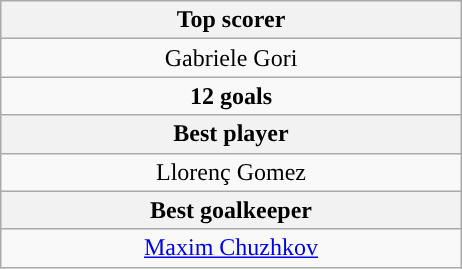<table class="wikitable" style="margin: 1em auto 1em auto;">
<tr>
<th width=300>Top scorer</th>
</tr>
<tr align=center style="background:">
<td style="text-align:center;"> Gabriele Gori</td>
</tr>
<tr>
<td style="text-align:center;"><strong>12 goals</strong></td>
</tr>
<tr>
<th>Best player</th>
</tr>
<tr>
<td style="text-align:center;"> Llorenç Gomez</td>
</tr>
<tr>
<th>Best goalkeeper</th>
</tr>
<tr>
<td style="text-align:center;"> <a href='#'>Maxim Chuzhkov</a></td>
</tr>
</table>
